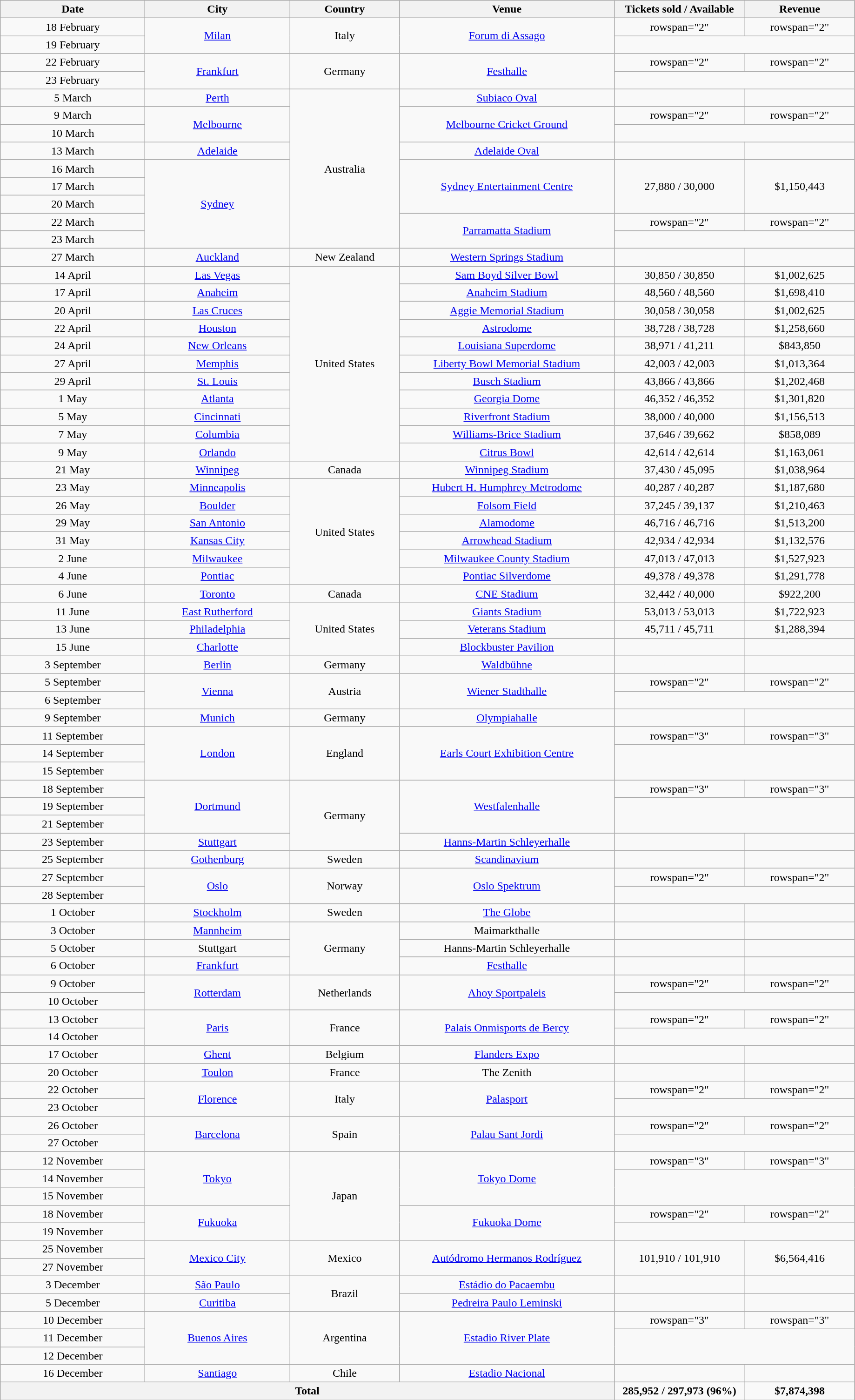<table class="wikitable" style="text-align:center;">
<tr>
<th width="200">Date</th>
<th width="200">City</th>
<th width="150">Country</th>
<th width="300">Venue</th>
<th width="180">Tickets sold / Available</th>
<th width="150">Revenue</th>
</tr>
<tr>
<td>18 February</td>
<td rowspan="2"><a href='#'>Milan</a></td>
<td rowspan="2">Italy</td>
<td rowspan="2"><a href='#'>Forum di Assago</a></td>
<td>rowspan="2" </td>
<td>rowspan="2" </td>
</tr>
<tr>
<td>19 February</td>
</tr>
<tr>
<td>22 February</td>
<td rowspan="2"><a href='#'>Frankfurt</a></td>
<td rowspan="2">Germany</td>
<td rowspan="2"><a href='#'>Festhalle</a></td>
<td>rowspan="2" </td>
<td>rowspan="2" </td>
</tr>
<tr>
<td>23 February</td>
</tr>
<tr>
<td>5 March</td>
<td><a href='#'>Perth</a></td>
<td rowspan="9">Australia</td>
<td><a href='#'>Subiaco Oval</a></td>
<td></td>
<td></td>
</tr>
<tr>
<td>9 March</td>
<td rowspan="2"><a href='#'>Melbourne</a></td>
<td rowspan="2"><a href='#'>Melbourne Cricket Ground</a></td>
<td>rowspan="2" </td>
<td>rowspan="2" </td>
</tr>
<tr>
<td>10 March</td>
</tr>
<tr>
<td>13 March</td>
<td><a href='#'>Adelaide</a></td>
<td><a href='#'>Adelaide Oval</a></td>
<td></td>
<td></td>
</tr>
<tr>
<td>16 March</td>
<td rowspan="5"><a href='#'>Sydney</a></td>
<td rowspan="3"><a href='#'>Sydney Entertainment Centre</a></td>
<td rowspan="3">27,880 / 30,000</td>
<td rowspan="3">$1,150,443</td>
</tr>
<tr>
<td>17 March</td>
</tr>
<tr>
<td>20 March</td>
</tr>
<tr>
<td>22 March</td>
<td rowspan="2"><a href='#'>Parramatta Stadium</a></td>
<td>rowspan="2" </td>
<td>rowspan="2" </td>
</tr>
<tr>
<td>23 March</td>
</tr>
<tr>
<td>27 March</td>
<td><a href='#'>Auckland</a></td>
<td>New Zealand</td>
<td><a href='#'>Western Springs Stadium</a></td>
<td></td>
<td></td>
</tr>
<tr>
<td>14 April</td>
<td><a href='#'>Las Vegas</a></td>
<td rowspan="11">United States</td>
<td><a href='#'>Sam Boyd Silver Bowl</a></td>
<td>30,850 / 30,850</td>
<td>$1,002,625</td>
</tr>
<tr>
<td>17 April</td>
<td><a href='#'>Anaheim</a></td>
<td><a href='#'>Anaheim Stadium</a></td>
<td>48,560 / 48,560</td>
<td>$1,698,410</td>
</tr>
<tr>
<td>20 April</td>
<td><a href='#'>Las Cruces</a></td>
<td><a href='#'>Aggie Memorial Stadium</a></td>
<td>30,058 / 30,058</td>
<td>$1,002,625</td>
</tr>
<tr>
<td>22 April</td>
<td><a href='#'>Houston</a></td>
<td><a href='#'>Astrodome</a></td>
<td>38,728 / 38,728</td>
<td>$1,258,660</td>
</tr>
<tr>
<td>24 April</td>
<td><a href='#'>New Orleans</a></td>
<td><a href='#'>Louisiana Superdome</a></td>
<td>38,971 / 41,211</td>
<td>$843,850</td>
</tr>
<tr>
<td>27 April</td>
<td><a href='#'>Memphis</a></td>
<td><a href='#'>Liberty Bowl Memorial Stadium</a></td>
<td>42,003 / 42,003</td>
<td>$1,013,364</td>
</tr>
<tr>
<td>29 April</td>
<td><a href='#'>St. Louis</a></td>
<td><a href='#'>Busch Stadium</a></td>
<td>43,866 / 43,866</td>
<td>$1,202,468</td>
</tr>
<tr>
<td>1 May</td>
<td><a href='#'>Atlanta</a></td>
<td><a href='#'>Georgia Dome</a></td>
<td>46,352 / 46,352</td>
<td>$1,301,820</td>
</tr>
<tr>
<td>5 May</td>
<td><a href='#'>Cincinnati</a></td>
<td><a href='#'>Riverfront Stadium</a></td>
<td>38,000 / 40,000</td>
<td>$1,156,513</td>
</tr>
<tr>
<td>7 May</td>
<td><a href='#'>Columbia</a></td>
<td><a href='#'>Williams-Brice Stadium</a></td>
<td>37,646 / 39,662</td>
<td>$858,089</td>
</tr>
<tr>
<td>9 May</td>
<td><a href='#'>Orlando</a></td>
<td><a href='#'>Citrus Bowl</a></td>
<td>42,614 / 42,614</td>
<td>$1,163,061</td>
</tr>
<tr>
<td>21 May</td>
<td><a href='#'>Winnipeg</a></td>
<td>Canada</td>
<td><a href='#'>Winnipeg Stadium</a></td>
<td>37,430 / 45,095</td>
<td>$1,038,964</td>
</tr>
<tr>
<td>23 May</td>
<td><a href='#'>Minneapolis</a></td>
<td rowspan="6">United States</td>
<td><a href='#'>Hubert H. Humphrey Metrodome</a></td>
<td>40,287 / 40,287</td>
<td>$1,187,680</td>
</tr>
<tr>
<td>26 May</td>
<td><a href='#'>Boulder</a></td>
<td><a href='#'>Folsom Field</a></td>
<td>37,245 / 39,137</td>
<td>$1,210,463</td>
</tr>
<tr>
<td>29 May</td>
<td><a href='#'>San Antonio</a></td>
<td><a href='#'>Alamodome</a></td>
<td>46,716 / 46,716</td>
<td>$1,513,200</td>
</tr>
<tr>
<td>31 May</td>
<td><a href='#'>Kansas City</a></td>
<td><a href='#'>Arrowhead Stadium</a></td>
<td>42,934 / 42,934</td>
<td>$1,132,576</td>
</tr>
<tr>
<td>2 June</td>
<td><a href='#'>Milwaukee</a></td>
<td><a href='#'>Milwaukee County Stadium</a></td>
<td>47,013 / 47,013</td>
<td>$1,527,923</td>
</tr>
<tr>
<td>4 June</td>
<td><a href='#'>Pontiac</a></td>
<td><a href='#'>Pontiac Silverdome</a></td>
<td>49,378 / 49,378</td>
<td>$1,291,778</td>
</tr>
<tr>
<td>6 June</td>
<td><a href='#'>Toronto</a></td>
<td>Canada</td>
<td><a href='#'>CNE Stadium</a></td>
<td>32,442 / 40,000</td>
<td>$922,200</td>
</tr>
<tr>
<td>11 June</td>
<td><a href='#'>East Rutherford</a></td>
<td rowspan="3">United States</td>
<td><a href='#'>Giants Stadium</a></td>
<td>53,013 / 53,013</td>
<td>$1,722,923</td>
</tr>
<tr>
<td>13 June</td>
<td><a href='#'>Philadelphia</a></td>
<td><a href='#'>Veterans Stadium</a></td>
<td>45,711 / 45,711</td>
<td>$1,288,394</td>
</tr>
<tr>
<td>15 June</td>
<td><a href='#'>Charlotte</a></td>
<td><a href='#'>Blockbuster Pavilion</a></td>
<td></td>
<td></td>
</tr>
<tr>
<td>3 September</td>
<td><a href='#'>Berlin</a></td>
<td>Germany</td>
<td><a href='#'>Waldbühne</a></td>
<td></td>
<td></td>
</tr>
<tr>
<td>5 September</td>
<td rowspan="2"><a href='#'>Vienna</a></td>
<td rowspan="2">Austria</td>
<td rowspan="2"><a href='#'>Wiener Stadthalle</a></td>
<td>rowspan="2" </td>
<td>rowspan="2" </td>
</tr>
<tr>
<td>6 September</td>
</tr>
<tr>
<td>9 September</td>
<td><a href='#'>Munich</a></td>
<td>Germany</td>
<td><a href='#'>Olympiahalle</a></td>
<td></td>
<td></td>
</tr>
<tr>
<td>11 September</td>
<td rowspan="3"><a href='#'>London</a></td>
<td rowspan="3">England</td>
<td rowspan="3"><a href='#'>Earls Court Exhibition Centre</a></td>
<td>rowspan="3" </td>
<td>rowspan="3" </td>
</tr>
<tr>
<td>14 September</td>
</tr>
<tr>
<td>15 September</td>
</tr>
<tr>
<td>18 September</td>
<td rowspan="3"><a href='#'>Dortmund</a></td>
<td rowspan="4">Germany</td>
<td rowspan="3"><a href='#'>Westfalenhalle</a></td>
<td>rowspan="3" </td>
<td>rowspan="3" </td>
</tr>
<tr>
<td>19 September</td>
</tr>
<tr>
<td>21 September</td>
</tr>
<tr>
<td>23 September</td>
<td><a href='#'>Stuttgart</a></td>
<td><a href='#'>Hanns-Martin Schleyerhalle</a></td>
<td></td>
<td></td>
</tr>
<tr>
<td>25 September</td>
<td><a href='#'>Gothenburg</a></td>
<td>Sweden</td>
<td><a href='#'>Scandinavium</a></td>
<td></td>
<td></td>
</tr>
<tr>
<td>27 September</td>
<td rowspan="2"><a href='#'>Oslo</a></td>
<td rowspan="2">Norway</td>
<td rowspan="2"><a href='#'>Oslo Spektrum</a></td>
<td>rowspan="2" </td>
<td>rowspan="2" </td>
</tr>
<tr>
<td>28 September</td>
</tr>
<tr>
<td>1 October</td>
<td><a href='#'>Stockholm</a></td>
<td>Sweden</td>
<td><a href='#'>The Globe</a></td>
<td></td>
<td></td>
</tr>
<tr>
<td>3 October</td>
<td><a href='#'>Mannheim</a></td>
<td rowspan="3">Germany</td>
<td>Maimarkthalle</td>
<td></td>
<td></td>
</tr>
<tr>
<td>5 October</td>
<td>Stuttgart</td>
<td>Hanns-Martin Schleyerhalle</td>
<td></td>
<td></td>
</tr>
<tr>
<td>6 October</td>
<td><a href='#'>Frankfurt</a></td>
<td><a href='#'>Festhalle</a></td>
<td></td>
<td></td>
</tr>
<tr>
<td>9 October</td>
<td rowspan="2"><a href='#'>Rotterdam</a></td>
<td rowspan="2">Netherlands</td>
<td rowspan="2"><a href='#'>Ahoy Sportpaleis</a></td>
<td>rowspan="2" </td>
<td>rowspan="2" </td>
</tr>
<tr>
<td>10 October</td>
</tr>
<tr>
<td>13 October</td>
<td rowspan="2"><a href='#'>Paris</a></td>
<td rowspan="2">France</td>
<td rowspan="2"><a href='#'>Palais Onmisports de Bercy</a></td>
<td>rowspan="2" </td>
<td>rowspan="2" </td>
</tr>
<tr>
<td>14 October</td>
</tr>
<tr>
<td>17 October</td>
<td><a href='#'>Ghent</a></td>
<td>Belgium</td>
<td><a href='#'>Flanders Expo</a></td>
<td></td>
<td></td>
</tr>
<tr>
<td>20 October</td>
<td><a href='#'>Toulon</a></td>
<td>France</td>
<td>The Zenith</td>
<td></td>
<td></td>
</tr>
<tr>
<td>22 October</td>
<td rowspan="2"><a href='#'>Florence</a></td>
<td rowspan="2">Italy</td>
<td rowspan="2"><a href='#'>Palasport</a></td>
<td>rowspan="2" </td>
<td>rowspan="2" </td>
</tr>
<tr>
<td>23 October</td>
</tr>
<tr>
<td>26 October</td>
<td rowspan="2"><a href='#'>Barcelona</a></td>
<td rowspan="2">Spain</td>
<td rowspan="2"><a href='#'>Palau Sant Jordi</a></td>
<td>rowspan="2" </td>
<td>rowspan="2" </td>
</tr>
<tr>
<td>27 October</td>
</tr>
<tr>
<td>12 November</td>
<td rowspan="3"><a href='#'>Tokyo</a></td>
<td rowspan="5">Japan</td>
<td rowspan="3"><a href='#'>Tokyo Dome</a></td>
<td>rowspan="3" </td>
<td>rowspan="3" </td>
</tr>
<tr>
<td>14 November</td>
</tr>
<tr>
<td>15 November</td>
</tr>
<tr>
<td>18 November</td>
<td rowspan="2"><a href='#'>Fukuoka</a></td>
<td rowspan="2"><a href='#'>Fukuoka Dome</a></td>
<td>rowspan="2" </td>
<td>rowspan="2" </td>
</tr>
<tr>
<td>19 November</td>
</tr>
<tr>
<td>25 November</td>
<td rowspan="2"><a href='#'>Mexico City</a></td>
<td rowspan="2">Mexico</td>
<td rowspan="2"><a href='#'>Autódromo Hermanos Rodríguez</a></td>
<td rowspan="2">101,910 / 101,910</td>
<td rowspan="2">$6,564,416</td>
</tr>
<tr>
<td>27 November</td>
</tr>
<tr>
<td>3 December</td>
<td><a href='#'>São Paulo</a></td>
<td rowspan="2">Brazil</td>
<td><a href='#'>Estádio do Pacaembu</a></td>
<td></td>
<td></td>
</tr>
<tr>
<td>5 December</td>
<td><a href='#'>Curitiba</a></td>
<td><a href='#'>Pedreira Paulo Leminski</a></td>
<td></td>
<td></td>
</tr>
<tr>
<td>10 December</td>
<td rowspan="3"><a href='#'>Buenos Aires</a></td>
<td rowspan="3">Argentina</td>
<td rowspan="3"><a href='#'>Estadio River Plate</a></td>
<td>rowspan="3" </td>
<td>rowspan="3" </td>
</tr>
<tr>
<td>11 December</td>
</tr>
<tr>
<td>12 December</td>
</tr>
<tr>
<td>16 December</td>
<td><a href='#'>Santiago</a></td>
<td>Chile</td>
<td><a href='#'>Estadio Nacional</a></td>
<td></td>
<td></td>
</tr>
<tr>
<th colspan="4"><strong>Total</strong></th>
<td><strong>285,952 / 297,973 (96%)</strong></td>
<td><strong>$7,874,398</strong></td>
</tr>
</table>
